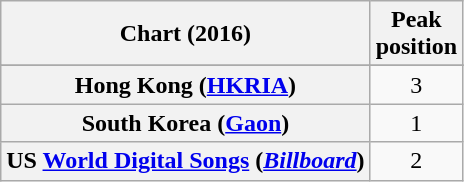<table class="wikitable sortable plainrowheaders" style="text-align:center">
<tr>
<th scope="col">Chart (2016)</th>
<th scope="col">Peak<br>position</th>
</tr>
<tr>
</tr>
<tr>
<th scope="row">Hong Kong (<a href='#'>HKRIA</a>)</th>
<td>3</td>
</tr>
<tr>
<th scope="row">South Korea (<a href='#'>Gaon</a>)</th>
<td>1</td>
</tr>
<tr>
<th scope="row">US <a href='#'>World Digital Songs</a> (<em><a href='#'>Billboard</a></em>)</th>
<td>2</td>
</tr>
</table>
